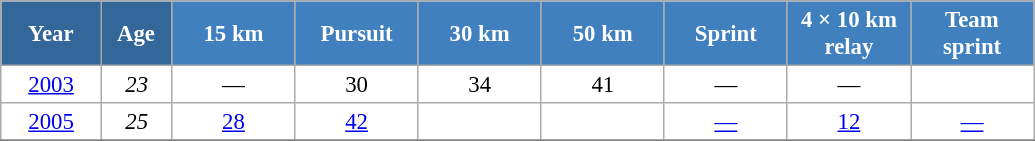<table class="wikitable" style="font-size:95%; text-align:center; border:grey solid 1px; border-collapse:collapse; background:#ffffff;">
<tr>
<th style="background-color:#369; color:white; width:60px;"> Year </th>
<th style="background-color:#369; color:white; width:40px;"> Age </th>
<th style="background-color:#4180be; color:white; width:75px;"> 15 km </th>
<th style="background-color:#4180be; color:white; width:75px;"> Pursuit </th>
<th style="background-color:#4180be; color:white; width:75px;"> 30 km </th>
<th style="background-color:#4180be; color:white; width:75px;"> 50 km </th>
<th style="background-color:#4180be; color:white; width:75px;"> Sprint </th>
<th style="background-color:#4180be; color:white; width:75px;"> 4 × 10 km <br> relay </th>
<th style="background-color:#4180be; color:white; width:75px;"> Team <br> sprint </th>
</tr>
<tr>
<td><a href='#'>2003</a></td>
<td><em>23</em></td>
<td>—</td>
<td>30</td>
<td>34</td>
<td>41</td>
<td>—</td>
<td>—</td>
<td></td>
</tr>
<tr>
<td><a href='#'>2005</a></td>
<td><em>25</em></td>
<td><a href='#'>28</a></td>
<td><a href='#'>42</a></td>
<td></td>
<td><a href='#'></a></td>
<td><a href='#'>—</a></td>
<td><a href='#'>12</a></td>
<td><a href='#'>—</a></td>
</tr>
<tr>
</tr>
</table>
